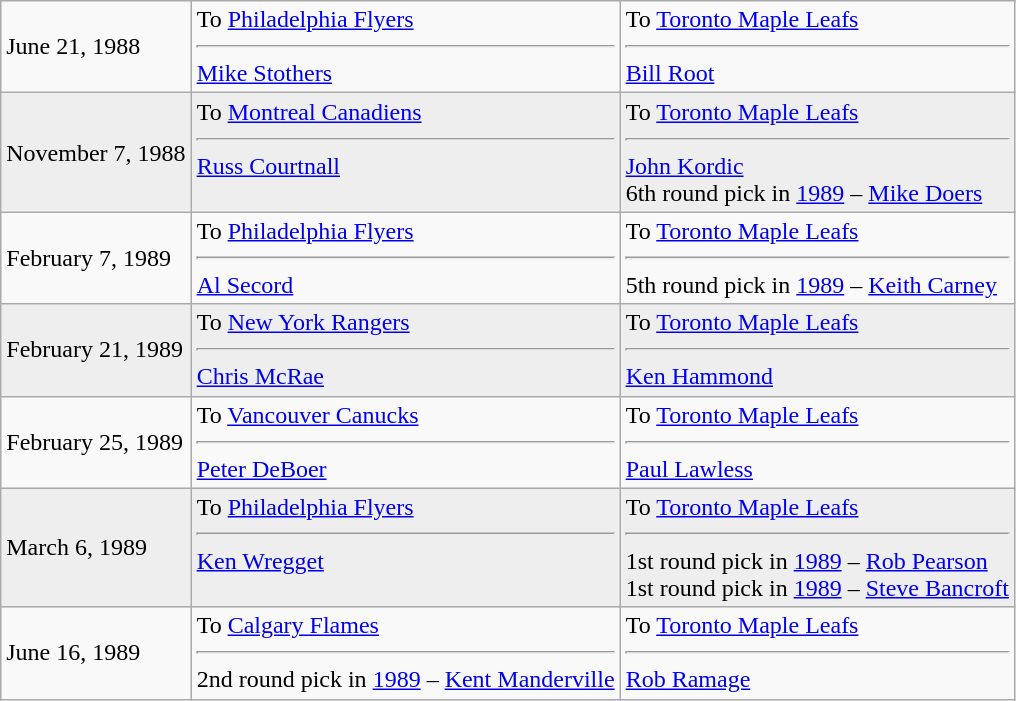<table class="wikitable">
<tr>
<td>June 21, 1988</td>
<td valign="top">To <a href='#'>Philadelphia Flyers</a><hr><a href='#'>Mike Stothers</a></td>
<td valign="top">To <a href='#'>Toronto Maple Leafs</a><hr><a href='#'>Bill Root</a></td>
</tr>
<tr bgcolor="#eeeeee">
<td>November 7, 1988</td>
<td valign="top">To <a href='#'>Montreal Canadiens</a><hr><a href='#'>Russ Courtnall</a></td>
<td valign="top">To <a href='#'>Toronto Maple Leafs</a><hr><a href='#'>John Kordic</a> <br> 6th round pick in <a href='#'>1989</a> – <a href='#'>Mike Doers</a></td>
</tr>
<tr>
<td>February 7, 1989</td>
<td valign="top">To <a href='#'>Philadelphia Flyers</a><hr><a href='#'>Al Secord</a></td>
<td valign="top">To <a href='#'>Toronto Maple Leafs</a><hr>5th round pick in <a href='#'>1989</a> – <a href='#'>Keith Carney</a></td>
</tr>
<tr bgcolor="#eeeeee">
<td>February 21, 1989</td>
<td valign="top">To <a href='#'>New York Rangers</a><hr><a href='#'>Chris McRae</a></td>
<td valign="top">To <a href='#'>Toronto Maple Leafs</a><hr><a href='#'>Ken Hammond</a></td>
</tr>
<tr>
<td>February 25, 1989</td>
<td valign="top">To <a href='#'>Vancouver Canucks</a><hr><a href='#'>Peter DeBoer</a></td>
<td valign="top">To <a href='#'>Toronto Maple Leafs</a><hr><a href='#'>Paul Lawless</a></td>
</tr>
<tr bgcolor="#eeeeee">
<td>March 6, 1989</td>
<td valign="top">To <a href='#'>Philadelphia Flyers</a><hr><a href='#'>Ken Wregget</a></td>
<td valign="top">To <a href='#'>Toronto Maple Leafs</a><hr>1st round pick in <a href='#'>1989</a> – <a href='#'>Rob Pearson</a> <br> 1st round pick in <a href='#'>1989</a> – <a href='#'>Steve Bancroft</a></td>
</tr>
<tr>
<td>June 16, 1989</td>
<td valign="top">To <a href='#'>Calgary Flames</a><hr>2nd round pick in <a href='#'>1989</a> – <a href='#'>Kent Manderville</a></td>
<td valign="top">To <a href='#'>Toronto Maple Leafs</a><hr><a href='#'>Rob Ramage</a></td>
</tr>
</table>
